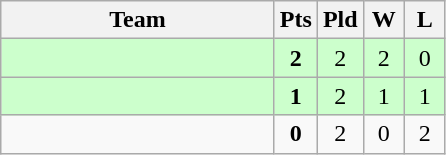<table class=wikitable style="text-align:center">
<tr>
<th width=175>Team</th>
<th width=20>Pts</th>
<th width=20>Pld</th>
<th width=20>W</th>
<th width=20>L</th>
</tr>
<tr bgcolor="#ccffcc">
<td style="text-align:left"></td>
<td><strong>2</strong></td>
<td>2</td>
<td>2</td>
<td>0</td>
</tr>
<tr bgcolor="#ccffcc">
<td style="text-align:left"></td>
<td><strong>1</strong></td>
<td>2</td>
<td>1</td>
<td>1</td>
</tr>
<tr>
<td style="text-align:left"></td>
<td><strong>0</strong></td>
<td>2</td>
<td>0</td>
<td>2</td>
</tr>
</table>
